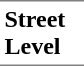<table border=0 cellspacing=0 cellpadding=3>
<tr>
<td style="border-bottom:solid 1px gray;border-top:solid 1px gray;" width=50 valign=top><strong>Street Level</strong></td>
</tr>
</table>
